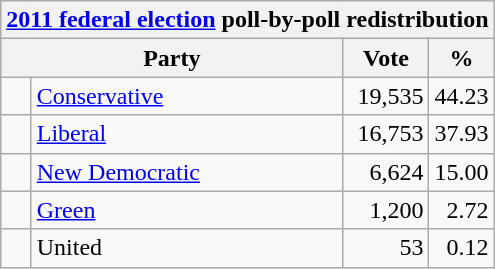<table class="wikitable">
<tr>
<th colspan="4"><a href='#'>2011 federal election</a> poll-by-poll redistribution</th>
</tr>
<tr>
<th bgcolor="#DDDDFF" width="130px" colspan="2">Party</th>
<th bgcolor="#DDDDFF" width="50px">Vote</th>
<th bgcolor="#DDDDFF" width="30px">%</th>
</tr>
<tr>
<td> </td>
<td><a href='#'>Conservative</a></td>
<td align=right>19,535</td>
<td align=right>44.23</td>
</tr>
<tr>
<td> </td>
<td><a href='#'>Liberal</a></td>
<td align=right>16,753</td>
<td align=right>37.93</td>
</tr>
<tr>
<td> </td>
<td><a href='#'>New Democratic</a></td>
<td align=right>6,624</td>
<td align=right>15.00</td>
</tr>
<tr>
<td> </td>
<td><a href='#'>Green</a></td>
<td align=right>1,200</td>
<td align=right>2.72</td>
</tr>
<tr>
<td> </td>
<td>United</td>
<td align=right>53</td>
<td align=right>0.12</td>
</tr>
</table>
